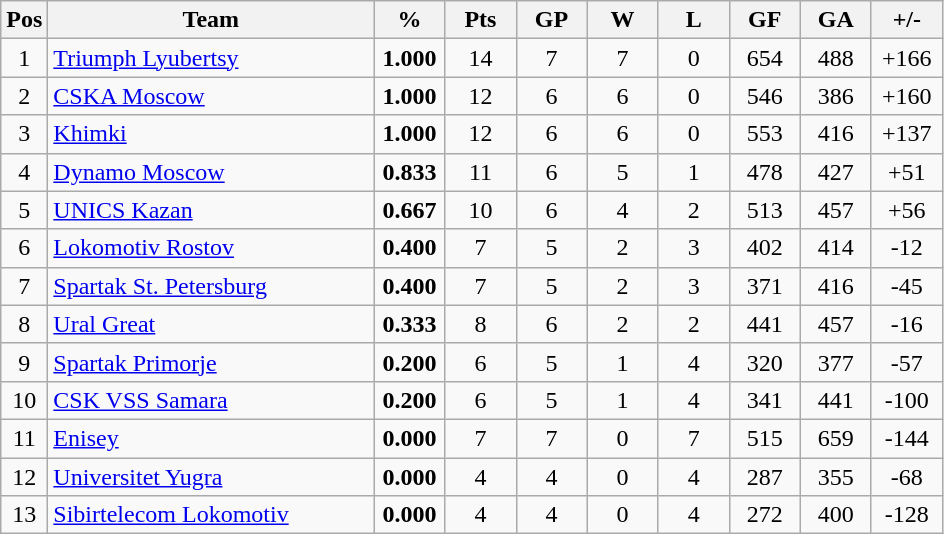<table class="wikitable" style="text-align: center;">
<tr>
<th width=20>Pos</th>
<th width=210>Team</th>
<th width=40>%</th>
<th width=40><strong>Pts</strong></th>
<th width=40>GP</th>
<th width=40>W</th>
<th width=40>L</th>
<th width=40>GF</th>
<th width=40>GA</th>
<th width=40>+/-</th>
</tr>
<tr>
<td>1</td>
<td align="left"><a href='#'>Triumph Lyubertsy</a></td>
<td><strong>1.000</strong></td>
<td>14</td>
<td>7</td>
<td>7</td>
<td>0</td>
<td>654</td>
<td>488</td>
<td>+166</td>
</tr>
<tr>
<td>2</td>
<td align="left"><a href='#'>CSKA Moscow</a></td>
<td><strong>1.000</strong></td>
<td>12</td>
<td>6</td>
<td>6</td>
<td>0</td>
<td>546</td>
<td>386</td>
<td>+160</td>
</tr>
<tr>
<td>3</td>
<td align="left"><a href='#'>Khimki</a></td>
<td><strong>1.000</strong></td>
<td>12</td>
<td>6</td>
<td>6</td>
<td>0</td>
<td>553</td>
<td>416</td>
<td>+137</td>
</tr>
<tr>
<td>4</td>
<td align="left"><a href='#'>Dynamo Moscow</a></td>
<td><strong> 0.833</strong></td>
<td>11</td>
<td>6</td>
<td>5</td>
<td>1</td>
<td>478</td>
<td>427</td>
<td>+51</td>
</tr>
<tr>
<td>5</td>
<td align="left"><a href='#'>UNICS Kazan</a></td>
<td><strong>0.667</strong></td>
<td>10</td>
<td>6</td>
<td>4</td>
<td>2</td>
<td>513</td>
<td>457</td>
<td>+56</td>
</tr>
<tr>
<td>6</td>
<td align="left"><a href='#'>Lokomotiv Rostov</a></td>
<td><strong>0.400</strong></td>
<td>7</td>
<td>5</td>
<td>2</td>
<td>3</td>
<td>402</td>
<td>414</td>
<td>-12</td>
</tr>
<tr>
<td>7</td>
<td align="left"><a href='#'>Spartak St. Petersburg</a></td>
<td><strong>0.400</strong></td>
<td>7</td>
<td>5</td>
<td>2</td>
<td>3</td>
<td>371</td>
<td>416</td>
<td>-45</td>
</tr>
<tr>
<td>8</td>
<td align="left"><a href='#'>Ural Great</a></td>
<td><strong> 0.333</strong></td>
<td>8</td>
<td>6</td>
<td>2</td>
<td>2</td>
<td>441</td>
<td>457</td>
<td>-16</td>
</tr>
<tr>
<td>9</td>
<td align="left"><a href='#'>Spartak Primorje</a></td>
<td><strong>0.200</strong></td>
<td>6</td>
<td>5</td>
<td>1</td>
<td>4</td>
<td>320</td>
<td>377</td>
<td>-57</td>
</tr>
<tr>
<td>10</td>
<td align="left"><a href='#'>CSK VSS Samara</a></td>
<td><strong>0.200</strong></td>
<td>6</td>
<td>5</td>
<td>1</td>
<td>4</td>
<td>341</td>
<td>441</td>
<td>-100</td>
</tr>
<tr>
<td>11</td>
<td align="left"><a href='#'>Enisey</a></td>
<td><strong>0.000</strong></td>
<td>7</td>
<td>7</td>
<td>0</td>
<td>7</td>
<td>515</td>
<td>659</td>
<td>-144</td>
</tr>
<tr>
<td>12</td>
<td align="left"><a href='#'>Universitet Yugra</a></td>
<td><strong> 0.000</strong></td>
<td>4</td>
<td>4</td>
<td>0</td>
<td>4</td>
<td>287</td>
<td>355</td>
<td>-68</td>
</tr>
<tr>
<td>13</td>
<td align="left"><a href='#'>Sibirtelecom Lokomotiv</a></td>
<td><strong>0.000</strong></td>
<td>4</td>
<td>4</td>
<td>0</td>
<td>4</td>
<td>272</td>
<td>400</td>
<td>-128</td>
</tr>
</table>
